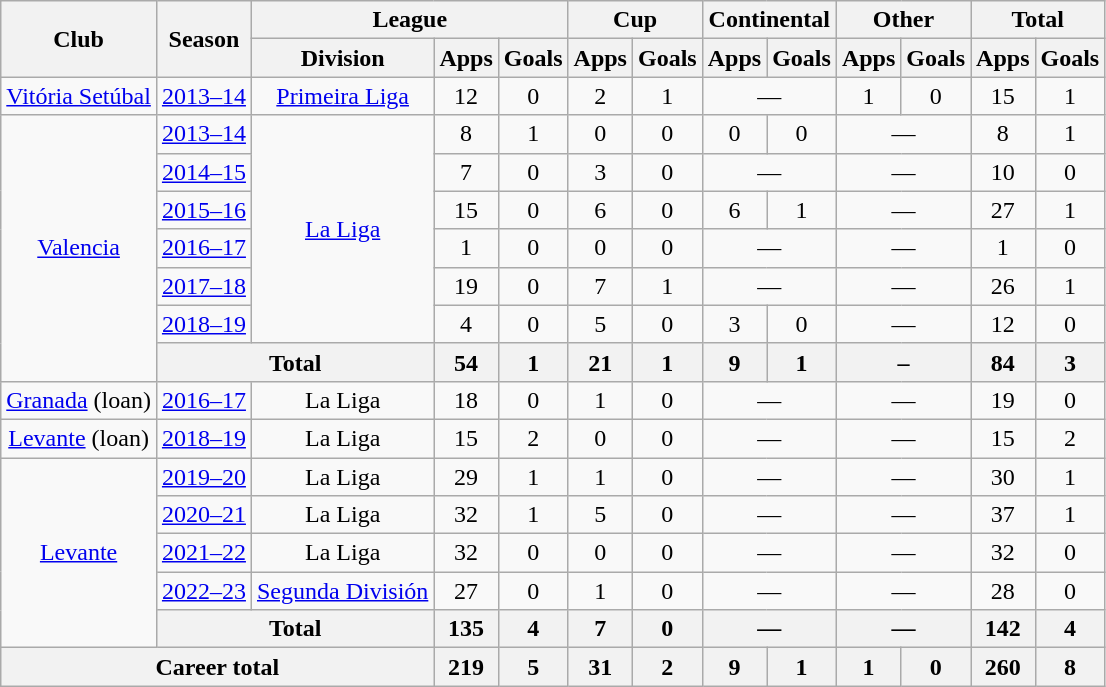<table class="wikitable" style="text-align:center">
<tr>
<th rowspan="2">Club</th>
<th rowspan="2">Season</th>
<th colspan="3">League</th>
<th colspan="2">Cup</th>
<th colspan="2">Continental</th>
<th colspan="2">Other</th>
<th colspan="2">Total</th>
</tr>
<tr>
<th>Division</th>
<th>Apps</th>
<th>Goals</th>
<th>Apps</th>
<th>Goals</th>
<th>Apps</th>
<th>Goals</th>
<th>Apps</th>
<th>Goals</th>
<th>Apps</th>
<th>Goals</th>
</tr>
<tr>
<td><a href='#'>Vitória Setúbal</a></td>
<td><a href='#'>2013–14</a></td>
<td><a href='#'>Primeira Liga</a></td>
<td>12</td>
<td>0</td>
<td>2</td>
<td>1</td>
<td colspan="2">—</td>
<td>1</td>
<td>0</td>
<td>15</td>
<td>1</td>
</tr>
<tr>
<td rowspan="7"><a href='#'>Valencia</a></td>
<td><a href='#'>2013–14</a></td>
<td rowspan="6"><a href='#'>La Liga</a></td>
<td>8</td>
<td>1</td>
<td>0</td>
<td>0</td>
<td>0</td>
<td>0</td>
<td colspan="2">—</td>
<td>8</td>
<td>1</td>
</tr>
<tr>
<td><a href='#'>2014–15</a></td>
<td>7</td>
<td>0</td>
<td>3</td>
<td>0</td>
<td colspan="2">—</td>
<td colspan="2">—</td>
<td>10</td>
<td>0</td>
</tr>
<tr>
<td><a href='#'>2015–16</a></td>
<td>15</td>
<td>0</td>
<td>6</td>
<td>0</td>
<td>6</td>
<td>1</td>
<td colspan="2">—</td>
<td>27</td>
<td>1</td>
</tr>
<tr>
<td><a href='#'>2016–17</a></td>
<td>1</td>
<td>0</td>
<td>0</td>
<td>0</td>
<td colspan="2">—</td>
<td colspan="2">—</td>
<td>1</td>
<td>0</td>
</tr>
<tr>
<td><a href='#'>2017–18</a></td>
<td>19</td>
<td>0</td>
<td>7</td>
<td>1</td>
<td colspan="2">—</td>
<td colspan="2">—</td>
<td>26</td>
<td>1</td>
</tr>
<tr>
<td><a href='#'>2018–19</a></td>
<td>4</td>
<td>0</td>
<td>5</td>
<td>0</td>
<td>3</td>
<td>0</td>
<td colspan="2">—</td>
<td>12</td>
<td>0</td>
</tr>
<tr>
<th colspan="2">Total</th>
<th>54</th>
<th>1</th>
<th>21</th>
<th>1</th>
<th>9</th>
<th>1</th>
<th colspan="2">–</th>
<th>84</th>
<th>3</th>
</tr>
<tr>
<td><a href='#'>Granada</a> (loan)</td>
<td><a href='#'>2016–17</a></td>
<td>La Liga</td>
<td>18</td>
<td>0</td>
<td>1</td>
<td>0</td>
<td colspan="2">—</td>
<td colspan="2">—</td>
<td>19</td>
<td>0</td>
</tr>
<tr>
<td><a href='#'>Levante</a> (loan)</td>
<td><a href='#'>2018–19</a></td>
<td>La Liga</td>
<td>15</td>
<td>2</td>
<td>0</td>
<td>0</td>
<td colspan="2">—</td>
<td colspan="2">—</td>
<td>15</td>
<td>2</td>
</tr>
<tr>
<td rowspan="5"><a href='#'>Levante</a></td>
<td><a href='#'>2019–20</a></td>
<td>La Liga</td>
<td>29</td>
<td>1</td>
<td>1</td>
<td>0</td>
<td colspan="2">—</td>
<td colspan="2">—</td>
<td>30</td>
<td>1</td>
</tr>
<tr>
<td><a href='#'>2020–21</a></td>
<td>La Liga</td>
<td>32</td>
<td>1</td>
<td>5</td>
<td>0</td>
<td colspan="2">—</td>
<td colspan="2">—</td>
<td>37</td>
<td>1</td>
</tr>
<tr>
<td><a href='#'>2021–22</a></td>
<td>La Liga</td>
<td>32</td>
<td>0</td>
<td>0</td>
<td>0</td>
<td colspan="2">—</td>
<td colspan="2">—</td>
<td>32</td>
<td>0</td>
</tr>
<tr>
<td><a href='#'>2022–23</a></td>
<td><a href='#'>Segunda División</a></td>
<td>27</td>
<td>0</td>
<td>1</td>
<td>0</td>
<td colspan="2">—</td>
<td colspan="2">—</td>
<td>28</td>
<td>0</td>
</tr>
<tr>
<th colspan="2">Total</th>
<th>135</th>
<th>4</th>
<th>7</th>
<th>0</th>
<th colspan="2">—</th>
<th colspan="2">—</th>
<th>142</th>
<th>4</th>
</tr>
<tr>
<th colspan="3">Career total</th>
<th>219</th>
<th>5</th>
<th>31</th>
<th>2</th>
<th>9</th>
<th>1</th>
<th>1</th>
<th>0</th>
<th>260</th>
<th>8</th>
</tr>
</table>
